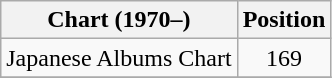<table class="wikitable" style="text-align:center;">
<tr>
<th>Chart (1970–)</th>
<th>Position</th>
</tr>
<tr>
<td align="left">Japanese Albums Chart</td>
<td>169</td>
</tr>
<tr>
</tr>
</table>
